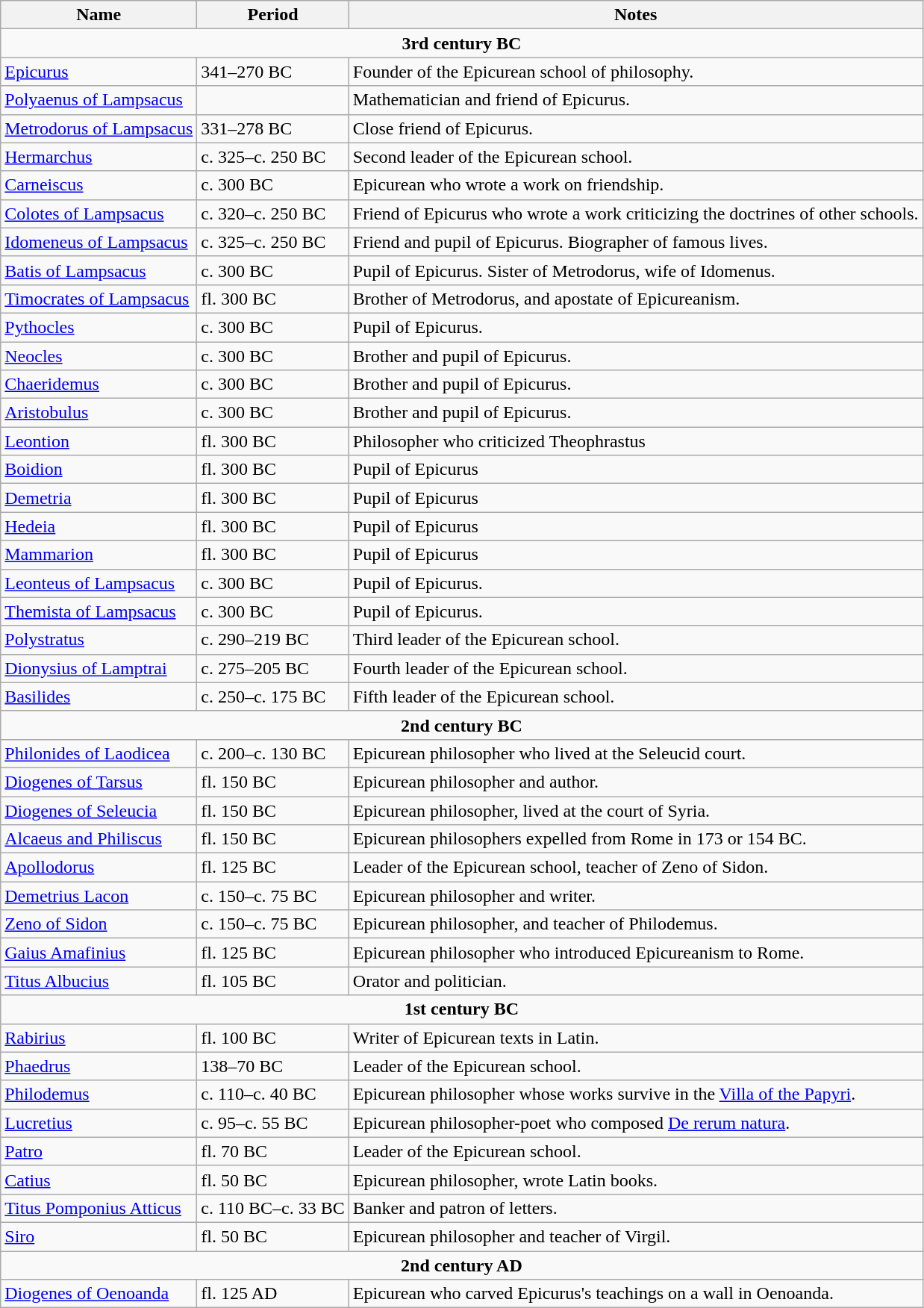<table class="wikitable sortable" border="1">
<tr>
<th>Name</th>
<th>Period</th>
<th>Notes</th>
</tr>
<tr>
<td colspan="3" align="center"><strong>3rd century BC</strong></td>
</tr>
<tr>
<td><a href='#'>Epicurus</a></td>
<td>341–270 BC</td>
<td>Founder of the Epicurean school of philosophy.</td>
</tr>
<tr>
<td><a href='#'>Polyaenus of Lampsacus</a></td>
<td></td>
<td>Mathematician and friend of Epicurus.</td>
</tr>
<tr>
<td><a href='#'>Metrodorus of Lampsacus</a></td>
<td>331–278 BC</td>
<td>Close friend of Epicurus.</td>
</tr>
<tr>
<td><a href='#'>Hermarchus</a></td>
<td>c. 325–c. 250 BC</td>
<td>Second leader of the Epicurean school.</td>
</tr>
<tr>
<td><a href='#'>Carneiscus</a></td>
<td>c. 300 BC</td>
<td>Epicurean who wrote a work on friendship.</td>
</tr>
<tr>
<td><a href='#'>Colotes of Lampsacus</a></td>
<td>c. 320–c. 250 BC</td>
<td>Friend of Epicurus who wrote a work criticizing the doctrines of other schools.</td>
</tr>
<tr>
<td><a href='#'>Idomeneus of Lampsacus</a></td>
<td>c. 325–c. 250 BC</td>
<td>Friend and pupil of Epicurus.  Biographer of famous lives.</td>
</tr>
<tr>
<td><a href='#'>Batis of Lampsacus</a></td>
<td>c. 300 BC</td>
<td>Pupil of Epicurus. Sister of Metrodorus, wife of Idomenus.</td>
</tr>
<tr>
<td><a href='#'>Timocrates of Lampsacus</a></td>
<td>fl. 300 BC</td>
<td>Brother of Metrodorus, and apostate of Epicureanism.</td>
</tr>
<tr>
<td><a href='#'>Pythocles</a></td>
<td>c. 300 BC</td>
<td>Pupil of Epicurus.</td>
</tr>
<tr>
<td><a href='#'>Neocles</a></td>
<td>c. 300 BC</td>
<td>Brother and pupil of Epicurus.</td>
</tr>
<tr>
<td><a href='#'>Chaeridemus</a></td>
<td>c. 300 BC</td>
<td>Brother and pupil of Epicurus.</td>
</tr>
<tr>
<td><a href='#'>Aristobulus</a></td>
<td>c. 300 BC</td>
<td>Brother and pupil of Epicurus.</td>
</tr>
<tr>
<td><a href='#'>Leontion</a></td>
<td>fl. 300 BC</td>
<td>Philosopher who criticized Theophrastus</td>
</tr>
<tr>
<td><a href='#'>Boidion</a></td>
<td>fl. 300 BC</td>
<td>Pupil of Epicurus</td>
</tr>
<tr>
<td><a href='#'>Demetria</a></td>
<td>fl. 300 BC</td>
<td>Pupil of Epicurus</td>
</tr>
<tr>
<td><a href='#'>Hedeia</a></td>
<td>fl. 300 BC</td>
<td>Pupil of Epicurus</td>
</tr>
<tr>
<td><a href='#'>Mammarion</a></td>
<td>fl. 300 BC</td>
<td>Pupil of Epicurus</td>
</tr>
<tr>
<td><a href='#'>Leonteus of Lampsacus</a></td>
<td>c. 300 BC</td>
<td>Pupil of Epicurus.</td>
</tr>
<tr>
<td><a href='#'>Themista of Lampsacus</a></td>
<td>c. 300 BC</td>
<td>Pupil of Epicurus.</td>
</tr>
<tr>
<td><a href='#'>Polystratus</a></td>
<td>c. 290–219 BC</td>
<td>Third leader of the Epicurean school.</td>
</tr>
<tr>
<td><a href='#'>Dionysius of Lamptrai</a></td>
<td>c. 275–205 BC</td>
<td>Fourth leader of the Epicurean school.</td>
</tr>
<tr>
<td><a href='#'>Basilides</a></td>
<td>c. 250–c. 175 BC</td>
<td>Fifth leader of the Epicurean school.</td>
</tr>
<tr>
<td colspan="3" align="center"><strong>2nd century BC</strong></td>
</tr>
<tr>
<td><a href='#'>Philonides of Laodicea</a></td>
<td>c. 200–c. 130 BC</td>
<td>Epicurean philosopher who lived at the Seleucid court.</td>
</tr>
<tr>
<td><a href='#'>Diogenes of Tarsus</a></td>
<td>fl. 150 BC</td>
<td>Epicurean philosopher and author.</td>
</tr>
<tr>
<td><a href='#'>Diogenes of Seleucia</a></td>
<td>fl. 150 BC</td>
<td>Epicurean philosopher, lived at the court of Syria.</td>
</tr>
<tr>
<td><a href='#'>Alcaeus and Philiscus</a></td>
<td>fl. 150 BC</td>
<td>Epicurean philosophers expelled from Rome in 173 or 154 BC.</td>
</tr>
<tr>
<td><a href='#'>Apollodorus</a></td>
<td>fl. 125 BC</td>
<td>Leader of the Epicurean school, teacher of Zeno of Sidon.</td>
</tr>
<tr>
<td><a href='#'>Demetrius Lacon</a></td>
<td>c. 150–c. 75 BC</td>
<td>Epicurean philosopher and writer.</td>
</tr>
<tr>
<td><a href='#'>Zeno of Sidon</a></td>
<td>c. 150–c. 75 BC</td>
<td>Epicurean philosopher, and teacher of Philodemus.</td>
</tr>
<tr>
<td><a href='#'>Gaius Amafinius</a></td>
<td>fl. 125 BC</td>
<td>Epicurean philosopher who introduced Epicureanism to Rome.</td>
</tr>
<tr>
<td><a href='#'>Titus Albucius</a></td>
<td>fl. 105 BC</td>
<td>Orator and politician.</td>
</tr>
<tr>
<td colspan="3" align="center"><strong>1st century BC</strong></td>
</tr>
<tr>
<td><a href='#'>Rabirius</a></td>
<td>fl. 100 BC</td>
<td>Writer of Epicurean texts in Latin.</td>
</tr>
<tr>
<td><a href='#'>Phaedrus</a></td>
<td>138–70 BC</td>
<td>Leader of the Epicurean school.</td>
</tr>
<tr>
<td><a href='#'>Philodemus</a></td>
<td>c. 110–c. 40 BC</td>
<td>Epicurean philosopher whose works survive in the <a href='#'>Villa of the Papyri</a>.</td>
</tr>
<tr>
<td><a href='#'>Lucretius</a></td>
<td>c. 95–c. 55 BC</td>
<td>Epicurean philosopher-poet who composed <a href='#'>De rerum natura</a>.</td>
</tr>
<tr>
<td><a href='#'>Patro</a></td>
<td>fl. 70 BC</td>
<td>Leader of the Epicurean school.</td>
</tr>
<tr>
<td><a href='#'>Catius</a></td>
<td>fl. 50 BC</td>
<td>Epicurean philosopher, wrote Latin books.</td>
</tr>
<tr>
<td><a href='#'>Titus Pomponius Atticus</a></td>
<td>c. 110 BC–c. 33 BC</td>
<td>Banker and patron of letters.</td>
</tr>
<tr>
<td><a href='#'>Siro</a></td>
<td>fl. 50 BC</td>
<td>Epicurean philosopher and teacher of Virgil.</td>
</tr>
<tr>
<td colspan="3" align="center"><strong>2nd century AD</strong></td>
</tr>
<tr>
<td><a href='#'>Diogenes of Oenoanda</a></td>
<td>fl. 125 AD</td>
<td>Epicurean who carved Epicurus's teachings on a wall in Oenoanda.</td>
</tr>
</table>
